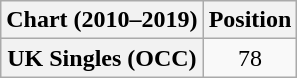<table class="wikitable plainrowheaders" style="text-align:center">
<tr>
<th>Chart (2010–2019)</th>
<th>Position</th>
</tr>
<tr>
<th scope="row">UK Singles (OCC)</th>
<td>78</td>
</tr>
</table>
